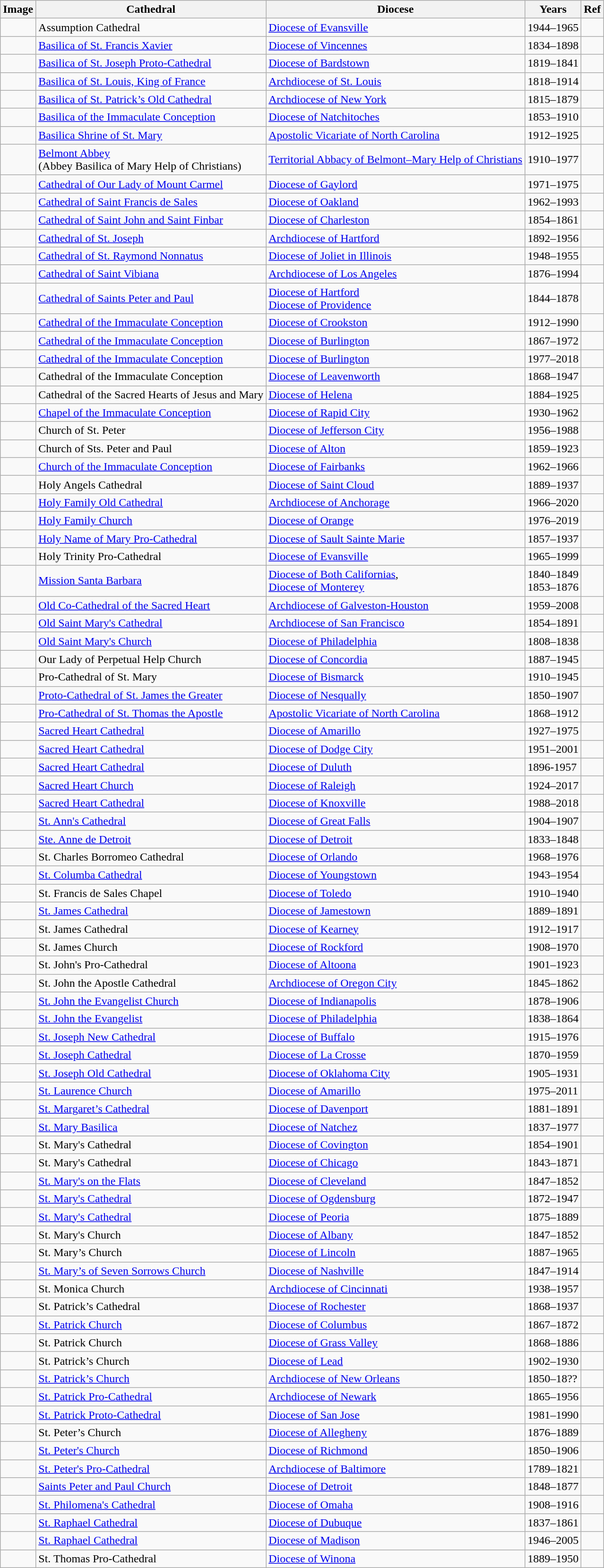<table class="wikitable sortable">
<tr>
<th class=unsortable>Image</th>
<th>Cathedral</th>
<th>Diocese</th>
<th>Years</th>
<th>Ref</th>
</tr>
<tr>
<td></td>
<td>Assumption Cathedral</td>
<td><a href='#'>Diocese of Evansville</a></td>
<td>1944–1965</td>
<td></td>
</tr>
<tr>
<td></td>
<td><a href='#'>Basilica of St. Francis Xavier</a></td>
<td><a href='#'>Diocese of Vincennes</a></td>
<td>1834–1898</td>
<td></td>
</tr>
<tr>
<td></td>
<td><a href='#'>Basilica of St. Joseph Proto-Cathedral</a></td>
<td><a href='#'>Diocese of Bardstown</a></td>
<td>1819–1841</td>
<td></td>
</tr>
<tr>
<td></td>
<td><a href='#'>Basilica of St. Louis, King of France</a></td>
<td><a href='#'>Archdiocese of St. Louis</a></td>
<td>1818–1914</td>
<td></td>
</tr>
<tr>
<td></td>
<td><a href='#'>Basilica of St. Patrick’s Old Cathedral</a></td>
<td><a href='#'>Archdiocese of New York</a></td>
<td>1815–1879</td>
<td></td>
</tr>
<tr>
<td></td>
<td><a href='#'>Basilica of the Immaculate Conception</a></td>
<td><a href='#'>Diocese of Natchitoches</a></td>
<td>1853–1910</td>
<td></td>
</tr>
<tr>
<td></td>
<td><a href='#'>Basilica Shrine of St. Mary</a></td>
<td><a href='#'>Apostolic Vicariate of North Carolina</a></td>
<td>1912–1925</td>
<td></td>
</tr>
<tr>
<td></td>
<td><a href='#'>Belmont Abbey</a><br>(Abbey Basilica of Mary Help of Christians)</td>
<td><a href='#'>Territorial Abbacy of Belmont–Mary Help of Christians</a></td>
<td>1910–1977</td>
<td></td>
</tr>
<tr>
<td></td>
<td><a href='#'>Cathedral of Our Lady of Mount Carmel</a></td>
<td><a href='#'>Diocese of Gaylord</a></td>
<td>1971–1975</td>
<td></td>
</tr>
<tr>
<td></td>
<td><a href='#'>Cathedral of Saint Francis de Sales</a></td>
<td><a href='#'>Diocese of Oakland</a></td>
<td>1962–1993</td>
<td></td>
</tr>
<tr>
<td></td>
<td><a href='#'>Cathedral of Saint John and Saint Finbar</a></td>
<td><a href='#'>Diocese of Charleston</a></td>
<td>1854–1861</td>
<td></td>
</tr>
<tr>
<td></td>
<td><a href='#'>Cathedral of St. Joseph</a></td>
<td><a href='#'>Archdiocese of Hartford</a></td>
<td>1892–1956</td>
<td></td>
</tr>
<tr>
<td></td>
<td><a href='#'>Cathedral of St. Raymond Nonnatus</a></td>
<td><a href='#'>Diocese of Joliet in Illinois</a></td>
<td>1948–1955</td>
<td></td>
</tr>
<tr>
<td></td>
<td><a href='#'>Cathedral of Saint Vibiana</a></td>
<td><a href='#'>Archdiocese of Los Angeles</a></td>
<td>1876–1994</td>
<td></td>
</tr>
<tr>
<td></td>
<td><a href='#'>Cathedral of Saints Peter and Paul</a></td>
<td><a href='#'>Diocese of Hartford</a><br><a href='#'>Diocese of Providence</a></td>
<td>1844–1878</td>
<td></td>
</tr>
<tr>
<td></td>
<td><a href='#'>Cathedral of the Immaculate Conception</a></td>
<td><a href='#'>Diocese of Crookston</a></td>
<td>1912–1990</td>
<td></td>
</tr>
<tr>
<td></td>
<td><a href='#'>Cathedral of the Immaculate Conception</a></td>
<td><a href='#'>Diocese of Burlington</a></td>
<td>1867–1972</td>
<td></td>
</tr>
<tr>
<td></td>
<td><a href='#'>Cathedral of the Immaculate Conception</a></td>
<td><a href='#'>Diocese of Burlington</a></td>
<td>1977–2018</td>
<td></td>
</tr>
<tr>
<td></td>
<td>Cathedral of the Immaculate Conception</td>
<td><a href='#'>Diocese of Leavenworth</a></td>
<td>1868–1947</td>
<td></td>
</tr>
<tr>
<td></td>
<td>Cathedral of the Sacred Hearts of Jesus and Mary</td>
<td><a href='#'>Diocese of Helena</a></td>
<td>1884–1925</td>
<td></td>
</tr>
<tr>
<td></td>
<td><a href='#'>Chapel of the Immaculate Conception</a></td>
<td><a href='#'>Diocese of Rapid City</a></td>
<td>1930–1962</td>
<td></td>
</tr>
<tr>
<td></td>
<td>Church of St. Peter</td>
<td><a href='#'>Diocese of Jefferson City</a></td>
<td>1956–1988</td>
<td></td>
</tr>
<tr>
<td></td>
<td>Church of Sts. Peter and Paul</td>
<td><a href='#'>Diocese of Alton</a></td>
<td>1859–1923</td>
<td></td>
</tr>
<tr>
<td></td>
<td><a href='#'>Church of the Immaculate Conception</a></td>
<td><a href='#'>Diocese of Fairbanks</a></td>
<td>1962–1966</td>
<td></td>
</tr>
<tr>
<td></td>
<td>Holy Angels Cathedral</td>
<td><a href='#'>Diocese of Saint Cloud</a></td>
<td>1889–1937</td>
<td></td>
</tr>
<tr>
<td></td>
<td><a href='#'>Holy Family Old Cathedral</a></td>
<td><a href='#'>Archdiocese of Anchorage</a></td>
<td>1966–2020</td>
<td></td>
</tr>
<tr>
</tr>
<tr>
<td></td>
<td><a href='#'>Holy Family Church</a></td>
<td><a href='#'>Diocese of Orange</a></td>
<td>1976–2019</td>
<td></td>
</tr>
<tr>
<td></td>
<td><a href='#'>Holy Name of Mary Pro-Cathedral</a></td>
<td><a href='#'>Diocese of Sault Sainte Marie</a></td>
<td>1857–1937</td>
<td></td>
</tr>
<tr>
<td></td>
<td>Holy Trinity Pro-Cathedral</td>
<td><a href='#'>Diocese of Evansville</a></td>
<td>1965–1999</td>
<td></td>
</tr>
<tr>
<td></td>
<td><a href='#'>Mission Santa Barbara</a></td>
<td><a href='#'>Diocese of Both Californias</a>,<br><a href='#'>Diocese of Monterey</a></td>
<td>1840–1849<br>1853–1876</td>
<td></td>
</tr>
<tr>
<td></td>
<td><a href='#'>Old Co-Cathedral of the Sacred Heart</a></td>
<td><a href='#'>Archdiocese of Galveston-Houston</a></td>
<td>1959–2008</td>
<td></td>
</tr>
<tr>
<td></td>
<td><a href='#'>Old Saint Mary's Cathedral</a></td>
<td><a href='#'>Archdiocese of San Francisco</a></td>
<td>1854–1891</td>
<td></td>
</tr>
<tr>
<td></td>
<td><a href='#'>Old Saint Mary's Church</a></td>
<td><a href='#'>Diocese of Philadelphia</a></td>
<td>1808–1838</td>
<td></td>
</tr>
<tr>
<td></td>
<td>Our Lady of Perpetual Help Church</td>
<td><a href='#'>Diocese of Concordia</a></td>
<td>1887–1945</td>
<td></td>
</tr>
<tr>
<td></td>
<td>Pro-Cathedral of St. Mary</td>
<td><a href='#'>Diocese of Bismarck</a></td>
<td>1910–1945</td>
<td></td>
</tr>
<tr>
<td></td>
<td><a href='#'>Proto-Cathedral of St. James the Greater</a></td>
<td><a href='#'>Diocese of Nesqually</a></td>
<td>1850–1907</td>
<td></td>
</tr>
<tr>
<td></td>
<td><a href='#'>Pro-Cathedral of St. Thomas the Apostle</a></td>
<td><a href='#'>Apostolic Vicariate of North Carolina</a></td>
<td>1868–1912</td>
<td></td>
</tr>
<tr>
<td></td>
<td><a href='#'>Sacred Heart Cathedral</a></td>
<td><a href='#'>Diocese of Amarillo</a></td>
<td>1927–1975</td>
<td></td>
</tr>
<tr>
<td></td>
<td><a href='#'>Sacred Heart Cathedral</a></td>
<td><a href='#'>Diocese of Dodge City</a></td>
<td>1951–2001</td>
<td></td>
</tr>
<tr>
<td></td>
<td><a href='#'>Sacred Heart Cathedral</a></td>
<td><a href='#'>Diocese of Duluth</a></td>
<td>1896-1957</td>
<td></td>
</tr>
<tr>
<td></td>
<td><a href='#'>Sacred Heart Church</a></td>
<td><a href='#'>Diocese of Raleigh</a></td>
<td>1924–2017</td>
<td></td>
</tr>
<tr>
<td></td>
<td><a href='#'>Sacred Heart Cathedral</a></td>
<td><a href='#'>Diocese of Knoxville</a></td>
<td>1988–2018</td>
<td></td>
</tr>
<tr>
<td></td>
<td><a href='#'>St. Ann's Cathedral</a></td>
<td><a href='#'>Diocese of Great Falls</a></td>
<td>1904–1907</td>
<td></td>
</tr>
<tr>
<td></td>
<td><a href='#'>Ste. Anne de Detroit</a></td>
<td><a href='#'>Diocese of Detroit</a></td>
<td>1833–1848</td>
<td></td>
</tr>
<tr>
<td></td>
<td>St. Charles Borromeo Cathedral</td>
<td><a href='#'>Diocese of Orlando</a></td>
<td>1968–1976</td>
<td></td>
</tr>
<tr>
<td></td>
<td><a href='#'>St. Columba Cathedral</a></td>
<td><a href='#'>Diocese of Youngstown</a></td>
<td>1943–1954</td>
<td></td>
</tr>
<tr>
<td></td>
<td>St. Francis de Sales Chapel</td>
<td><a href='#'>Diocese of Toledo</a></td>
<td>1910–1940</td>
<td></td>
</tr>
<tr>
<td></td>
<td><a href='#'>St. James Cathedral</a></td>
<td><a href='#'>Diocese of Jamestown</a></td>
<td>1889–1891</td>
<td></td>
</tr>
<tr>
<td></td>
<td>St. James Cathedral</td>
<td><a href='#'>Diocese of Kearney</a></td>
<td>1912–1917</td>
<td></td>
</tr>
<tr>
<td></td>
<td>St. James Church</td>
<td><a href='#'>Diocese of Rockford</a></td>
<td>1908–1970</td>
<td></td>
</tr>
<tr>
<td></td>
<td>St. John's Pro-Cathedral</td>
<td><a href='#'>Diocese of Altoona</a></td>
<td>1901–1923</td>
<td></td>
</tr>
<tr>
<td></td>
<td>St. John the Apostle Cathedral</td>
<td><a href='#'>Archdiocese of Oregon City</a></td>
<td>1845–1862</td>
<td></td>
</tr>
<tr>
<td></td>
<td><a href='#'>St. John the Evangelist Church</a></td>
<td><a href='#'>Diocese of Indianapolis</a></td>
<td>1878–1906</td>
<td></td>
</tr>
<tr>
<td></td>
<td><a href='#'>St. John the Evangelist</a></td>
<td><a href='#'>Diocese of Philadelphia</a></td>
<td>1838–1864</td>
<td></td>
</tr>
<tr>
<td></td>
<td><a href='#'>St. Joseph New Cathedral</a></td>
<td><a href='#'>Diocese of Buffalo</a></td>
<td>1915–1976</td>
<td></td>
</tr>
<tr>
<td></td>
<td><a href='#'>St. Joseph Cathedral</a></td>
<td><a href='#'>Diocese of La Crosse</a></td>
<td>1870–1959</td>
<td></td>
</tr>
<tr>
<td></td>
<td><a href='#'>St. Joseph Old Cathedral</a></td>
<td><a href='#'>Diocese of Oklahoma City</a></td>
<td>1905–1931</td>
<td></td>
</tr>
<tr>
<td></td>
<td><a href='#'>St. Laurence Church</a></td>
<td><a href='#'>Diocese of Amarillo</a></td>
<td>1975–2011</td>
<td></td>
</tr>
<tr>
<td></td>
<td><a href='#'>St. Margaret’s Cathedral</a></td>
<td><a href='#'>Diocese of Davenport</a></td>
<td>1881–1891</td>
<td></td>
</tr>
<tr>
<td></td>
<td><a href='#'>St. Mary Basilica</a></td>
<td><a href='#'>Diocese of Natchez</a></td>
<td>1837–1977</td>
<td></td>
</tr>
<tr>
<td></td>
<td>St. Mary's Cathedral</td>
<td><a href='#'>Diocese of Covington</a></td>
<td>1854–1901</td>
<td></td>
</tr>
<tr>
<td></td>
<td>St. Mary's Cathedral</td>
<td><a href='#'>Diocese of Chicago</a></td>
<td>1843–1871</td>
<td></td>
</tr>
<tr>
<td></td>
<td><a href='#'>St. Mary's on the Flats</a></td>
<td><a href='#'>Diocese of Cleveland</a></td>
<td>1847–1852</td>
<td></td>
</tr>
<tr>
<td></td>
<td><a href='#'>St. Mary's Cathedral</a></td>
<td><a href='#'>Diocese of Ogdensburg</a></td>
<td>1872–1947</td>
<td></td>
</tr>
<tr>
<td></td>
<td><a href='#'>St. Mary's Cathedral</a></td>
<td><a href='#'>Diocese of Peoria</a></td>
<td>1875–1889</td>
<td></td>
</tr>
<tr>
<td></td>
<td>St. Mary's Church</td>
<td><a href='#'>Diocese of Albany</a></td>
<td>1847–1852</td>
<td></td>
</tr>
<tr>
<td></td>
<td>St. Mary’s Church</td>
<td><a href='#'>Diocese of Lincoln</a></td>
<td>1887–1965</td>
<td></td>
</tr>
<tr>
<td></td>
<td><a href='#'>St. Mary’s of Seven Sorrows Church</a></td>
<td><a href='#'>Diocese of Nashville</a></td>
<td>1847–1914</td>
<td></td>
</tr>
<tr>
<td></td>
<td>St. Monica Church</td>
<td><a href='#'>Archdiocese of Cincinnati</a></td>
<td>1938–1957</td>
<td></td>
</tr>
<tr>
<td></td>
<td>St. Patrick’s Cathedral</td>
<td><a href='#'>Diocese of Rochester</a></td>
<td>1868–1937</td>
<td></td>
</tr>
<tr>
<td></td>
<td><a href='#'>St. Patrick Church</a></td>
<td><a href='#'>Diocese of Columbus</a></td>
<td>1867–1872</td>
<td></td>
</tr>
<tr>
<td></td>
<td>St. Patrick Church</td>
<td><a href='#'>Diocese of Grass Valley</a></td>
<td>1868–1886</td>
<td></td>
</tr>
<tr>
<td></td>
<td>St. Patrick’s Church</td>
<td><a href='#'>Diocese of Lead</a></td>
<td>1902–1930</td>
<td></td>
</tr>
<tr>
<td></td>
<td><a href='#'>St. Patrick’s Church</a></td>
<td><a href='#'>Archdiocese of New Orleans</a></td>
<td>1850–18??</td>
<td></td>
</tr>
<tr>
<td></td>
<td><a href='#'>St. Patrick Pro-Cathedral</a></td>
<td><a href='#'>Archdiocese of Newark</a></td>
<td>1865–1956</td>
<td></td>
</tr>
<tr>
<td></td>
<td><a href='#'>St. Patrick Proto-Cathedral</a></td>
<td><a href='#'>Diocese of San Jose</a></td>
<td>1981–1990</td>
<td></td>
</tr>
<tr>
<td></td>
<td>St. Peter’s Church</td>
<td><a href='#'>Diocese of Allegheny</a></td>
<td>1876–1889</td>
<td></td>
</tr>
<tr>
<td></td>
<td><a href='#'>St. Peter's Church</a></td>
<td><a href='#'>Diocese of Richmond</a></td>
<td>1850–1906</td>
<td></td>
</tr>
<tr>
<td></td>
<td><a href='#'>St. Peter's Pro-Cathedral</a></td>
<td><a href='#'>Archdiocese of Baltimore</a></td>
<td>1789–1821</td>
<td></td>
</tr>
<tr>
<td></td>
<td><a href='#'>Saints Peter and Paul Church</a></td>
<td><a href='#'>Diocese of Detroit</a></td>
<td>1848–1877</td>
<td></td>
</tr>
<tr>
<td></td>
<td><a href='#'>St. Philomena's Cathedral</a></td>
<td><a href='#'>Diocese of Omaha</a></td>
<td>1908–1916</td>
<td></td>
</tr>
<tr>
<td></td>
<td><a href='#'>St. Raphael Cathedral</a></td>
<td><a href='#'>Diocese of Dubuque</a></td>
<td>1837–1861</td>
<td></td>
</tr>
<tr>
<td></td>
<td><a href='#'>St. Raphael Cathedral</a></td>
<td><a href='#'>Diocese of Madison</a></td>
<td>1946–2005</td>
<td></td>
</tr>
<tr>
<td></td>
<td>St. Thomas Pro-Cathedral</td>
<td><a href='#'>Diocese of Winona</a></td>
<td>1889–1950</td>
<td></td>
</tr>
</table>
